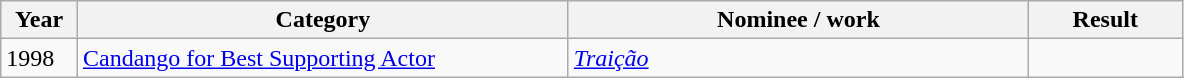<table class=wikitable>
<tr>
<th Width=5%>Year</th>
<th Width=32%>Category</th>
<th Width=30%>Nominee / work</th>
<th Width=10%>Result</th>
</tr>
<tr>
<td>1998</td>
<td><a href='#'>Candango for Best Supporting Actor</a></td>
<td><em><a href='#'>Traição</a></em></td>
<td></td>
</tr>
</table>
